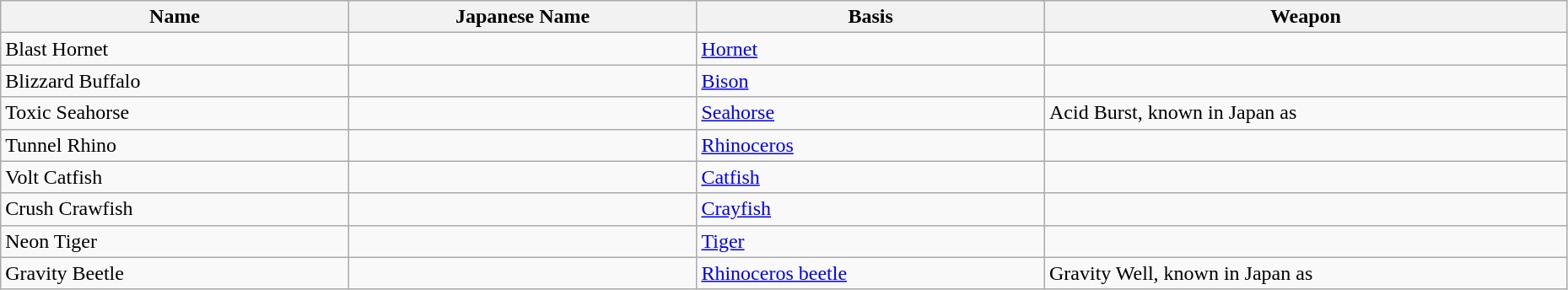<table class="wikitable" style="width:98%;">
<tr>
<th style="width:10%;">Name</th>
<th style="width:10%;">Japanese Name</th>
<th style="width:10%;">Basis</th>
<th style="width:15%;">Weapon</th>
</tr>
<tr>
<td>Blast Hornet</td>
<td></td>
<td><a href='#'>Hornet</a></td>
<td></td>
</tr>
<tr>
<td>Blizzard Buffalo</td>
<td></td>
<td><a href='#'>Bison</a></td>
<td></td>
</tr>
<tr>
<td>Toxic Seahorse</td>
<td></td>
<td><a href='#'>Seahorse</a></td>
<td>Acid Burst, known in Japan as </td>
</tr>
<tr>
<td>Tunnel Rhino</td>
<td></td>
<td><a href='#'>Rhinoceros</a></td>
<td></td>
</tr>
<tr>
<td>Volt Catfish</td>
<td></td>
<td><a href='#'>Catfish</a></td>
<td></td>
</tr>
<tr>
<td>Crush Crawfish</td>
<td></td>
<td><a href='#'>Crayfish</a></td>
<td></td>
</tr>
<tr>
<td>Neon Tiger</td>
<td></td>
<td><a href='#'>Tiger</a></td>
<td></td>
</tr>
<tr>
<td>Gravity Beetle</td>
<td></td>
<td><a href='#'>Rhinoceros beetle</a></td>
<td>Gravity Well, known in Japan as </td>
</tr>
</table>
